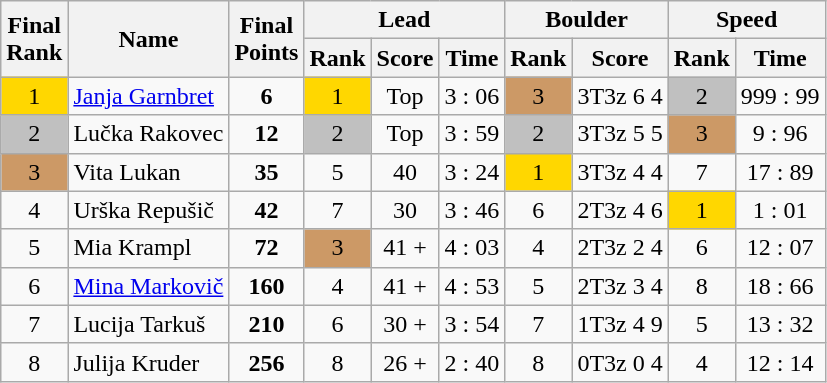<table class="wikitable sortable" style="text-align:center">
<tr>
<th rowspan="2">Final<br> Rank</th>
<th rowspan="2">Name</th>
<th rowspan="2">Final<br> Points</th>
<th colspan="3">Lead</th>
<th colspan="2">Boulder</th>
<th colspan="2">Speed</th>
</tr>
<tr>
<th>Rank</th>
<th>Score</th>
<th>Time</th>
<th>Rank</th>
<th>Score</th>
<th>Rank</th>
<th>Time</th>
</tr>
<tr>
<td style="background: gold;">1</td>
<td align="left"><a href='#'>Janja Garnbret</a></td>
<td><strong>6</strong></td>
<td style="background: gold;">1</td>
<td>Top</td>
<td>3 : 06</td>
<td style="background: #cc9966;">3</td>
<td>3T3z 6 4</td>
<td style="background: silver;">2</td>
<td>999 : 99</td>
</tr>
<tr>
<td style="background: silver;">2</td>
<td align="left">Lučka Rakovec</td>
<td><strong>12</strong></td>
<td style="background: silver;">2</td>
<td>Top</td>
<td>3 : 59</td>
<td style="background: silver;">2</td>
<td>3T3z 5 5</td>
<td style="background: #cc9966;">3</td>
<td>9 : 96</td>
</tr>
<tr>
<td style="background: #cc9966;">3</td>
<td align="left">Vita Lukan</td>
<td><strong>35</strong></td>
<td>5</td>
<td>40</td>
<td>3 : 24</td>
<td style="background: gold;">1</td>
<td>3T3z 4 4</td>
<td>7</td>
<td>17 : 89</td>
</tr>
<tr>
<td>4</td>
<td align="left">Urška Repušič</td>
<td><strong>42</strong></td>
<td>7</td>
<td>30</td>
<td>3 : 46</td>
<td>6</td>
<td>2T3z 4 6</td>
<td style="background: gold;">1</td>
<td>1 : 01</td>
</tr>
<tr>
<td>5</td>
<td align="left">Mia Krampl</td>
<td><strong>72</strong></td>
<td style="background: #cc9966;">3</td>
<td>41 +</td>
<td>4 : 03</td>
<td>4</td>
<td>2T3z 2 4</td>
<td>6</td>
<td>12 : 07</td>
</tr>
<tr>
<td>6</td>
<td align="left"><a href='#'>Mina Markovič</a></td>
<td><strong>160</strong></td>
<td>4</td>
<td>41 +</td>
<td>4 : 53</td>
<td>5</td>
<td>2T3z 3 4</td>
<td>8</td>
<td>18 : 66</td>
</tr>
<tr>
<td>7</td>
<td align="left">Lucija Tarkuš</td>
<td><strong>210</strong></td>
<td>6</td>
<td>30 +</td>
<td>3 : 54</td>
<td>7</td>
<td>1T3z 4 9</td>
<td>5</td>
<td>13 : 32</td>
</tr>
<tr>
<td>8</td>
<td align="left">Julija Kruder</td>
<td><strong>256</strong></td>
<td>8</td>
<td>26 +</td>
<td>2 : 40</td>
<td>8</td>
<td>0T3z 0 4</td>
<td>4</td>
<td>12 : 14</td>
</tr>
</table>
